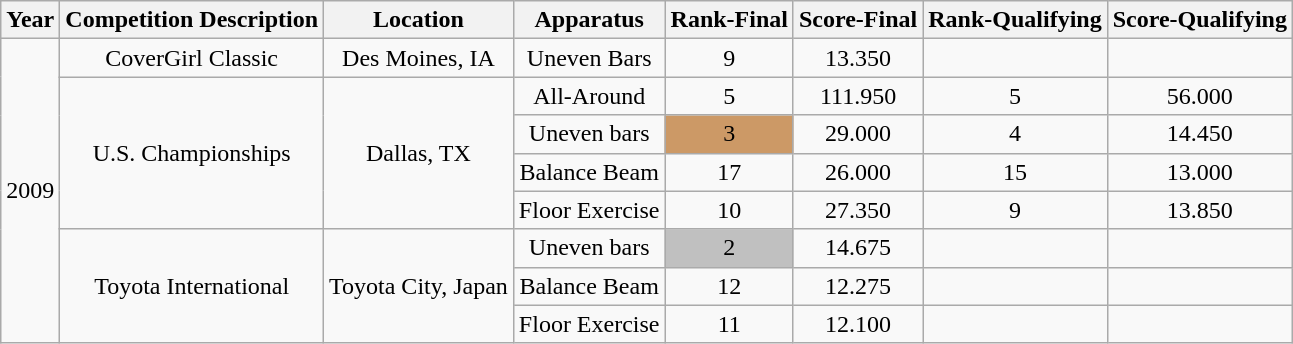<table class="wikitable" style="text-align:center">
<tr>
<th>Year</th>
<th>Competition Description</th>
<th>Location</th>
<th>Apparatus</th>
<th>Rank-Final</th>
<th>Score-Final</th>
<th>Rank-Qualifying</th>
<th>Score-Qualifying</th>
</tr>
<tr>
<td rowspan="9">2009</td>
<td rowspan="1">CoverGirl Classic</td>
<td rowspan="1">Des Moines, IA</td>
<td>Uneven Bars</td>
<td>9</td>
<td>13.350</td>
<td></td>
<td></td>
</tr>
<tr>
<td rowspan="4">U.S. Championships</td>
<td rowspan="4">Dallas, TX</td>
<td>All-Around</td>
<td>5</td>
<td>111.950</td>
<td>5</td>
<td>56.000</td>
</tr>
<tr>
<td>Uneven bars</td>
<td bgcolor="cc9966">3</td>
<td>29.000</td>
<td>4</td>
<td>14.450</td>
</tr>
<tr>
<td>Balance Beam</td>
<td>17</td>
<td>26.000</td>
<td>15</td>
<td>13.000</td>
</tr>
<tr>
<td>Floor Exercise</td>
<td>10</td>
<td>27.350</td>
<td>9</td>
<td>13.850</td>
</tr>
<tr>
<td rowspan="3">Toyota International</td>
<td rowspan="3">Toyota City, Japan</td>
<td>Uneven bars</td>
<td bgcolor="silver">2</td>
<td>14.675</td>
<td></td>
<td></td>
</tr>
<tr>
<td>Balance Beam</td>
<td>12</td>
<td>12.275</td>
<td></td>
<td></td>
</tr>
<tr>
<td>Floor Exercise</td>
<td>11</td>
<td>12.100</td>
<td></td>
<td></td>
</tr>
</table>
